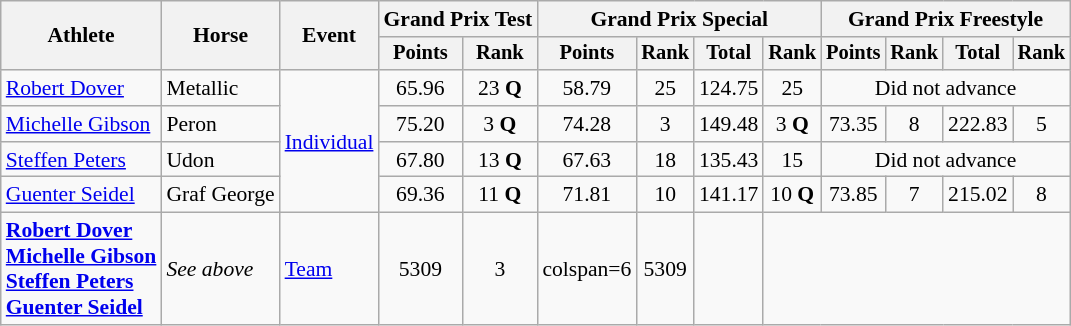<table class=wikitable style=font-size:90%;text-align:center>
<tr>
<th rowspan=2>Athlete</th>
<th rowspan=2>Horse</th>
<th rowspan=2>Event</th>
<th colspan=2>Grand Prix Test</th>
<th colspan=4>Grand Prix Special</th>
<th colspan=4>Grand Prix Freestyle</th>
</tr>
<tr style=font-size:95%>
<th>Points</th>
<th>Rank</th>
<th>Points</th>
<th>Rank</th>
<th>Total</th>
<th>Rank</th>
<th>Points</th>
<th>Rank</th>
<th>Total</th>
<th>Rank</th>
</tr>
<tr>
<td align=left><a href='#'>Robert Dover</a></td>
<td align=left>Metallic</td>
<td align=left rowspan=4><a href='#'>Individual</a></td>
<td>65.96</td>
<td>23 <strong>Q</strong></td>
<td>58.79</td>
<td>25</td>
<td>124.75</td>
<td>25</td>
<td colspan=4>Did not advance</td>
</tr>
<tr>
<td align=left><a href='#'>Michelle Gibson</a></td>
<td align=left>Peron</td>
<td>75.20</td>
<td>3 <strong>Q</strong></td>
<td>74.28</td>
<td>3</td>
<td>149.48</td>
<td>3 <strong>Q</strong></td>
<td>73.35</td>
<td>8</td>
<td>222.83</td>
<td>5</td>
</tr>
<tr>
<td align=left><a href='#'>Steffen Peters</a></td>
<td align=left>Udon</td>
<td>67.80</td>
<td>13 <strong>Q</strong></td>
<td>67.63</td>
<td>18</td>
<td>135.43</td>
<td>15</td>
<td colspan=4>Did not advance</td>
</tr>
<tr>
<td align=left><a href='#'>Guenter Seidel</a></td>
<td align=left>Graf George</td>
<td>69.36</td>
<td>11 <strong>Q</strong></td>
<td>71.81</td>
<td>10</td>
<td>141.17</td>
<td>10 <strong>Q</strong></td>
<td>73.85</td>
<td>7</td>
<td>215.02</td>
<td>8</td>
</tr>
<tr>
<td align=left><strong><a href='#'>Robert Dover</a><br><a href='#'>Michelle Gibson</a><br><a href='#'>Steffen Peters</a><br><a href='#'>Guenter Seidel</a></strong></td>
<td align=left><em>See above</em></td>
<td align=left><a href='#'>Team</a></td>
<td>5309</td>
<td>3</td>
<td>colspan=6 </td>
<td>5309</td>
<td></td>
</tr>
</table>
